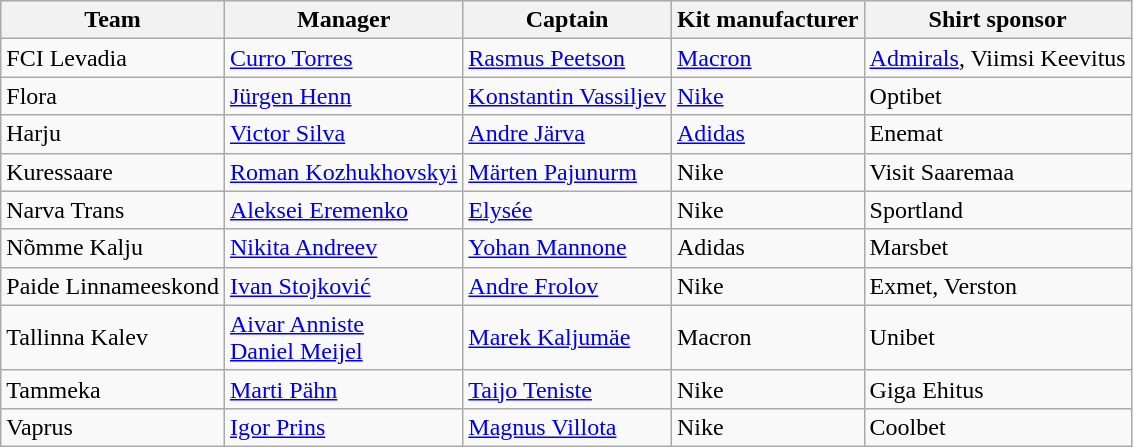<table class="wikitable sortable">
<tr>
<th>Team</th>
<th>Manager</th>
<th>Captain</th>
<th>Kit manufacturer</th>
<th>Shirt sponsor</th>
</tr>
<tr>
<td>FCI Levadia</td>
<td> <a href='#'>Curro Torres</a></td>
<td> <a href='#'>Rasmus Peetson</a></td>
<td><a href='#'>Macron</a></td>
<td><a href='#'>Admirals</a>, Viimsi Keevitus</td>
</tr>
<tr>
<td>Flora</td>
<td> <a href='#'>Jürgen Henn</a></td>
<td> <a href='#'>Konstantin Vassiljev</a></td>
<td><a href='#'>Nike</a></td>
<td>Optibet</td>
</tr>
<tr>
<td>Harju</td>
<td> <a href='#'>Victor Silva</a></td>
<td> <a href='#'>Andre Järva</a></td>
<td><a href='#'>Adidas</a></td>
<td>Enemat</td>
</tr>
<tr>
<td>Kuressaare</td>
<td> <a href='#'>Roman Kozhukhovskyi</a></td>
<td> <a href='#'>Märten Pajunurm</a></td>
<td>Nike</td>
<td>Visit Saaremaa</td>
</tr>
<tr>
<td>Narva Trans</td>
<td> <a href='#'>Aleksei Eremenko</a></td>
<td> <a href='#'>Elysée</a></td>
<td>Nike</td>
<td>Sportland</td>
</tr>
<tr>
<td>Nõmme Kalju</td>
<td> <a href='#'>Nikita Andreev</a></td>
<td> <a href='#'>Yohan Mannone</a></td>
<td>Adidas</td>
<td>Marsbet</td>
</tr>
<tr>
<td>Paide Linnameeskond</td>
<td> <a href='#'>Ivan Stojković</a></td>
<td> <a href='#'>Andre Frolov</a></td>
<td>Nike</td>
<td>Exmet, Verston</td>
</tr>
<tr>
<td>Tallinna Kalev</td>
<td> <a href='#'>Aivar Anniste</a><br> <a href='#'>Daniel Meijel</a></td>
<td> <a href='#'>Marek Kaljumäe</a></td>
<td>Macron</td>
<td>Unibet</td>
</tr>
<tr>
<td>Tammeka</td>
<td> <a href='#'>Marti Pähn</a></td>
<td> <a href='#'>Taijo Teniste</a></td>
<td>Nike</td>
<td>Giga Ehitus</td>
</tr>
<tr>
<td>Vaprus</td>
<td> <a href='#'>Igor Prins</a></td>
<td> <a href='#'>Magnus Villota</a></td>
<td>Nike</td>
<td>Coolbet</td>
</tr>
</table>
